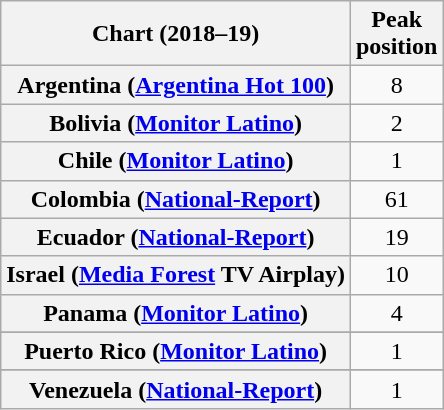<table class="wikitable sortable plainrowheaders" style="text-align:center">
<tr>
<th scope="col">Chart (2018–19)</th>
<th scope="col">Peak<br> position</th>
</tr>
<tr>
<th scope="row">Argentina (<a href='#'>Argentina Hot 100</a>)</th>
<td>8</td>
</tr>
<tr>
<th scope="row">Bolivia (<a href='#'>Monitor Latino</a>)</th>
<td>2</td>
</tr>
<tr>
<th scope="row">Chile (<a href='#'>Monitor Latino</a>)</th>
<td>1</td>
</tr>
<tr>
<th scope="row">Colombia (<a href='#'>National-Report</a>)</th>
<td>61</td>
</tr>
<tr>
<th scope="row">Ecuador (<a href='#'>National-Report</a>)</th>
<td>19</td>
</tr>
<tr>
<th scope="row">Israel (<a href='#'>Media Forest</a> TV Airplay)</th>
<td>10</td>
</tr>
<tr>
<th scope="row">Panama (<a href='#'>Monitor Latino</a>)</th>
<td>4</td>
</tr>
<tr>
</tr>
<tr>
<th scope="row">Puerto Rico (<a href='#'>Monitor Latino</a>)</th>
<td>1</td>
</tr>
<tr>
</tr>
<tr>
</tr>
<tr>
</tr>
<tr>
</tr>
<tr>
</tr>
<tr>
</tr>
<tr>
<th scope="row">Venezuela (<a href='#'>National-Report</a>)</th>
<td>1</td>
</tr>
</table>
